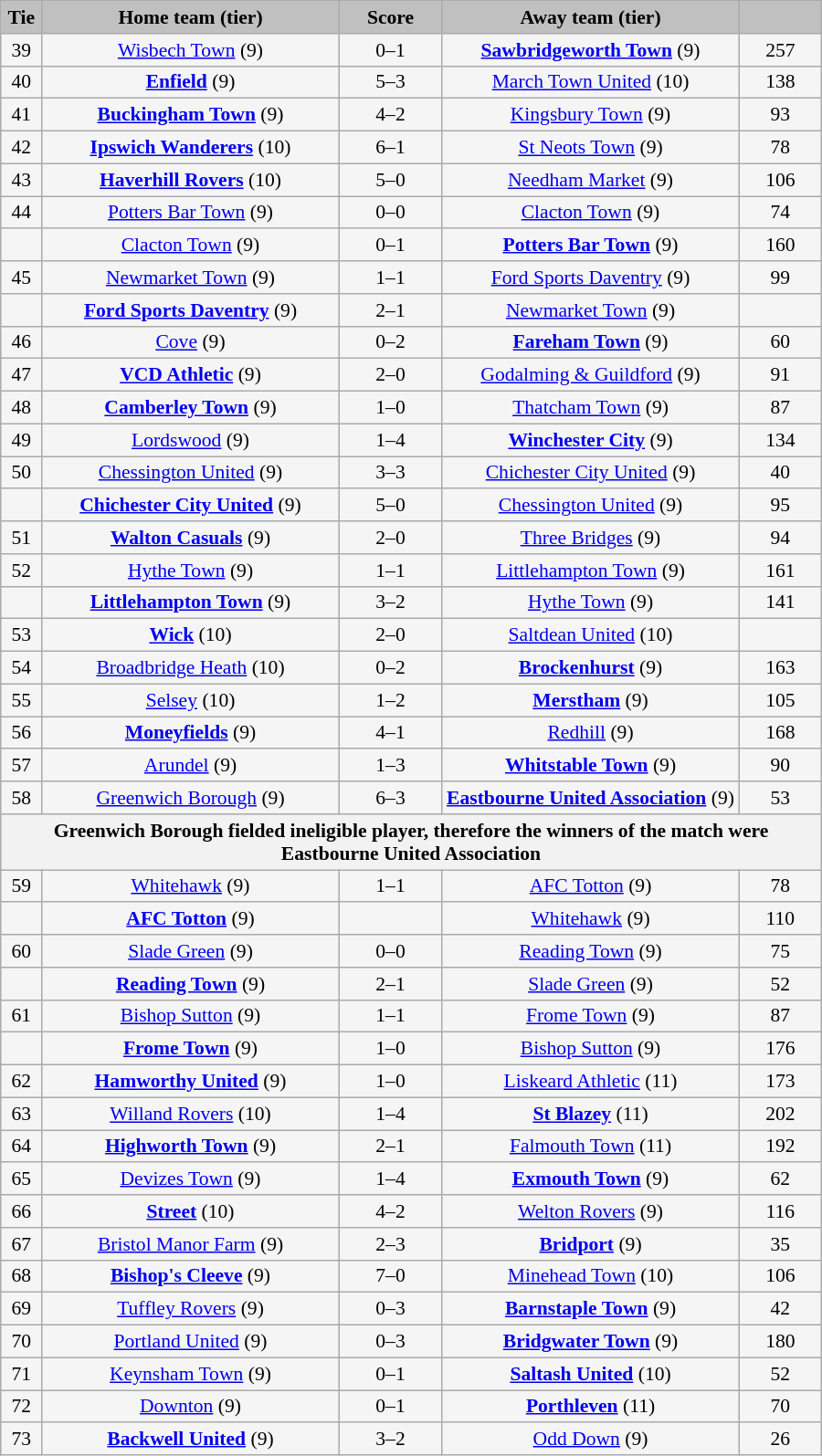<table class="wikitable" style="width: 600px; background:WhiteSmoke; text-align:center; font-size:90%">
<tr>
<td scope="col" style="width:  5.00%; background:silver;"><strong>Tie</strong></td>
<td scope="col" style="width: 36.25%; background:silver;"><strong>Home team (tier)</strong></td>
<td scope="col" style="width: 12.50%; background:silver;"><strong>Score</strong></td>
<td scope="col" style="width: 36.25%; background:silver;"><strong>Away team (tier)</strong></td>
<td scope="col" style="width: 10.00%; background:silver;"><strong></strong></td>
</tr>
<tr>
<td>39</td>
<td><a href='#'>Wisbech Town</a> (9)</td>
<td>0–1</td>
<td><strong><a href='#'>Sawbridgeworth Town</a></strong> (9)</td>
<td>257</td>
</tr>
<tr>
<td>40</td>
<td><strong><a href='#'>Enfield</a></strong> (9)</td>
<td>5–3</td>
<td><a href='#'>March Town United</a> (10)</td>
<td>138</td>
</tr>
<tr>
<td>41</td>
<td><strong><a href='#'>Buckingham Town</a></strong> (9)</td>
<td>4–2</td>
<td><a href='#'>Kingsbury Town</a> (9)</td>
<td>93</td>
</tr>
<tr>
<td>42</td>
<td><strong><a href='#'>Ipswich Wanderers</a></strong> (10)</td>
<td>6–1</td>
<td><a href='#'>St Neots Town</a> (9)</td>
<td>78</td>
</tr>
<tr>
<td>43</td>
<td><strong><a href='#'>Haverhill Rovers</a></strong> (10)</td>
<td>5–0</td>
<td><a href='#'>Needham Market</a> (9)</td>
<td>106</td>
</tr>
<tr>
<td>44</td>
<td><a href='#'>Potters Bar Town</a> (9)</td>
<td>0–0</td>
<td><a href='#'>Clacton Town</a> (9)</td>
<td>74</td>
</tr>
<tr>
<td><em></em></td>
<td><a href='#'>Clacton Town</a> (9)</td>
<td>0–1</td>
<td><strong><a href='#'>Potters Bar Town</a></strong> (9)</td>
<td>160</td>
</tr>
<tr>
<td>45</td>
<td><a href='#'>Newmarket Town</a> (9)</td>
<td>1–1</td>
<td><a href='#'>Ford Sports Daventry</a> (9)</td>
<td>99</td>
</tr>
<tr>
<td><em></em></td>
<td><strong><a href='#'>Ford Sports Daventry</a></strong> (9)</td>
<td>2–1</td>
<td><a href='#'>Newmarket Town</a> (9)</td>
<td></td>
</tr>
<tr>
<td>46</td>
<td><a href='#'>Cove</a> (9)</td>
<td>0–2</td>
<td><strong><a href='#'>Fareham Town</a></strong> (9)</td>
<td>60</td>
</tr>
<tr>
<td>47</td>
<td><strong><a href='#'>VCD Athletic</a></strong> (9)</td>
<td>2–0</td>
<td><a href='#'>Godalming & Guildford</a> (9)</td>
<td>91</td>
</tr>
<tr>
<td>48</td>
<td><strong><a href='#'>Camberley Town</a></strong> (9)</td>
<td>1–0</td>
<td><a href='#'>Thatcham Town</a> (9)</td>
<td>87</td>
</tr>
<tr>
<td>49</td>
<td><a href='#'>Lordswood</a> (9)</td>
<td>1–4</td>
<td><strong><a href='#'>Winchester City</a></strong> (9)</td>
<td>134</td>
</tr>
<tr>
<td>50</td>
<td><a href='#'>Chessington United</a> (9)</td>
<td>3–3</td>
<td><a href='#'>Chichester City United</a> (9)</td>
<td>40</td>
</tr>
<tr>
<td><em></em></td>
<td><strong><a href='#'>Chichester City United</a></strong> (9)</td>
<td>5–0</td>
<td><a href='#'>Chessington United</a> (9)</td>
<td>95</td>
</tr>
<tr>
<td>51</td>
<td><strong><a href='#'>Walton Casuals</a></strong> (9)</td>
<td>2–0</td>
<td><a href='#'>Three Bridges</a> (9)</td>
<td>94</td>
</tr>
<tr>
<td>52</td>
<td><a href='#'>Hythe Town</a> (9)</td>
<td>1–1</td>
<td><a href='#'>Littlehampton Town</a> (9)</td>
<td>161</td>
</tr>
<tr>
<td><em></em></td>
<td><strong><a href='#'>Littlehampton Town</a></strong> (9)</td>
<td>3–2</td>
<td><a href='#'>Hythe Town</a> (9)</td>
<td>141</td>
</tr>
<tr>
<td>53</td>
<td><strong><a href='#'>Wick</a></strong> (10)</td>
<td>2–0</td>
<td><a href='#'>Saltdean United</a> (10)</td>
<td></td>
</tr>
<tr>
<td>54</td>
<td><a href='#'>Broadbridge Heath</a> (10)</td>
<td>0–2</td>
<td><strong><a href='#'>Brockenhurst</a></strong> (9)</td>
<td>163</td>
</tr>
<tr>
<td>55</td>
<td><a href='#'>Selsey</a> (10)</td>
<td>1–2</td>
<td><strong><a href='#'>Merstham</a></strong> (9)</td>
<td>105</td>
</tr>
<tr>
<td>56</td>
<td><strong><a href='#'>Moneyfields</a></strong> (9)</td>
<td>4–1</td>
<td><a href='#'>Redhill</a> (9)</td>
<td>168</td>
</tr>
<tr>
<td>57</td>
<td><a href='#'>Arundel</a> (9)</td>
<td>1–3</td>
<td><strong><a href='#'>Whitstable Town</a></strong> (9)</td>
<td>90</td>
</tr>
<tr>
<td>58</td>
<td><a href='#'>Greenwich Borough</a> (9)</td>
<td>6–3</td>
<td><strong><a href='#'>Eastbourne United Association</a></strong> (9)</td>
<td>53</td>
</tr>
<tr>
<th colspan="5">Greenwich Borough fielded ineligible player, therefore the winners of the match were Eastbourne United Association</th>
</tr>
<tr>
<td>59</td>
<td><a href='#'>Whitehawk</a> (9)</td>
<td>1–1</td>
<td><a href='#'>AFC Totton</a> (9)</td>
<td>78</td>
</tr>
<tr>
<td><em></em></td>
<td><strong><a href='#'>AFC Totton</a></strong> (9)</td>
<td></td>
<td><a href='#'>Whitehawk</a> (9)</td>
<td>110</td>
</tr>
<tr>
<td>60</td>
<td><a href='#'>Slade Green</a> (9)</td>
<td>0–0</td>
<td><a href='#'>Reading Town</a> (9)</td>
<td>75</td>
</tr>
<tr>
<td><em></em></td>
<td><strong><a href='#'>Reading Town</a></strong> (9)</td>
<td>2–1</td>
<td><a href='#'>Slade Green</a> (9)</td>
<td>52</td>
</tr>
<tr>
<td>61</td>
<td><a href='#'>Bishop Sutton</a> (9)</td>
<td>1–1</td>
<td><a href='#'>Frome Town</a> (9)</td>
<td>87</td>
</tr>
<tr>
<td><em></em></td>
<td><strong><a href='#'>Frome Town</a></strong> (9)</td>
<td>1–0</td>
<td><a href='#'>Bishop Sutton</a> (9)</td>
<td>176</td>
</tr>
<tr>
<td>62</td>
<td><strong><a href='#'>Hamworthy United</a></strong> (9)</td>
<td>1–0</td>
<td><a href='#'>Liskeard Athletic</a> (11)</td>
<td>173</td>
</tr>
<tr>
<td>63</td>
<td><a href='#'>Willand Rovers</a> (10)</td>
<td>1–4</td>
<td><strong><a href='#'>St Blazey</a></strong> (11)</td>
<td>202</td>
</tr>
<tr>
<td>64</td>
<td><strong><a href='#'>Highworth Town</a></strong> (9)</td>
<td>2–1</td>
<td><a href='#'>Falmouth Town</a> (11)</td>
<td>192</td>
</tr>
<tr>
<td>65</td>
<td><a href='#'>Devizes Town</a> (9)</td>
<td>1–4</td>
<td><strong><a href='#'>Exmouth Town</a></strong> (9)</td>
<td>62</td>
</tr>
<tr>
<td>66</td>
<td><strong><a href='#'>Street</a></strong> (10)</td>
<td>4–2</td>
<td><a href='#'>Welton Rovers</a> (9)</td>
<td>116</td>
</tr>
<tr>
<td>67</td>
<td><a href='#'>Bristol Manor Farm</a> (9)</td>
<td>2–3</td>
<td><strong><a href='#'>Bridport</a></strong> (9)</td>
<td>35</td>
</tr>
<tr>
<td>68</td>
<td><strong><a href='#'>Bishop's Cleeve</a></strong> (9)</td>
<td>7–0</td>
<td><a href='#'>Minehead Town</a> (10)</td>
<td>106</td>
</tr>
<tr>
<td>69</td>
<td><a href='#'>Tuffley Rovers</a> (9)</td>
<td>0–3</td>
<td><strong><a href='#'>Barnstaple Town</a></strong> (9)</td>
<td>42</td>
</tr>
<tr>
<td>70</td>
<td><a href='#'>Portland United</a> (9)</td>
<td>0–3</td>
<td><strong><a href='#'>Bridgwater Town</a></strong> (9)</td>
<td>180</td>
</tr>
<tr>
<td>71</td>
<td><a href='#'>Keynsham Town</a> (9)</td>
<td>0–1</td>
<td><strong><a href='#'>Saltash United</a></strong> (10)</td>
<td>52</td>
</tr>
<tr>
<td>72</td>
<td><a href='#'>Downton</a> (9)</td>
<td>0–1</td>
<td><strong><a href='#'>Porthleven</a></strong> (11)</td>
<td>70</td>
</tr>
<tr>
<td>73</td>
<td><strong><a href='#'>Backwell United</a></strong> (9)</td>
<td>3–2</td>
<td><a href='#'>Odd Down</a> (9)</td>
<td>26</td>
</tr>
</table>
